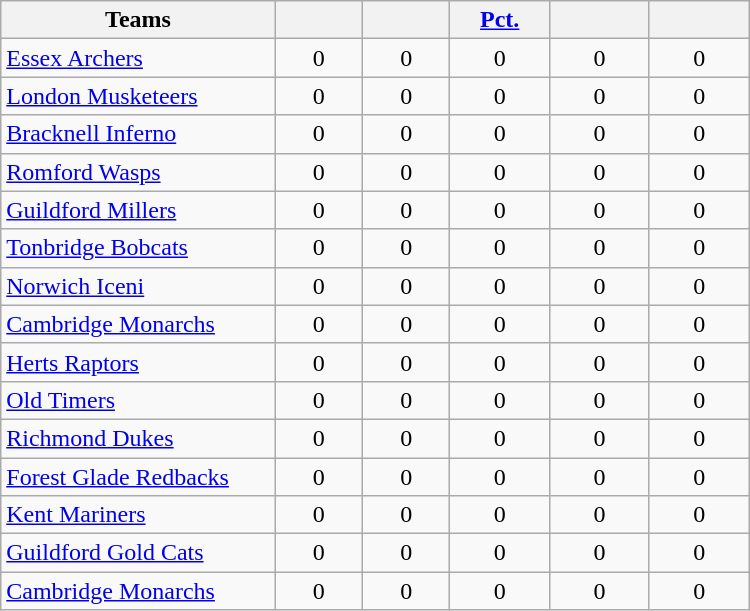<table class="wikitable sortable" width=500 style="text-align:center;">
<tr>
<th width="22%">Teams</th>
<th width="7%"></th>
<th width="7%"></th>
<th width="8%"><a href='#'>Pct.</a></th>
<th width="8%"></th>
<th width="8%"></th>
</tr>
<tr>
<td align=left><a href='#'>Essex Archers</a></td>
<td>0</td>
<td>0</td>
<td>0</td>
<td>0</td>
<td>0</td>
</tr>
<tr>
<td align=left><a href='#'>London Musketeers</a></td>
<td>0</td>
<td>0</td>
<td>0</td>
<td>0</td>
<td>0</td>
</tr>
<tr>
<td align=left><a href='#'>Bracknell Inferno</a></td>
<td>0</td>
<td>0</td>
<td>0</td>
<td>0</td>
<td>0</td>
</tr>
<tr>
<td align=left><a href='#'>Romford Wasps</a></td>
<td>0</td>
<td>0</td>
<td>0</td>
<td>0</td>
<td>0</td>
</tr>
<tr>
<td align=left><a href='#'>Guildford Millers</a></td>
<td>0</td>
<td>0</td>
<td>0</td>
<td>0</td>
<td>0</td>
</tr>
<tr>
<td align=left><a href='#'>Tonbridge Bobcats</a></td>
<td>0</td>
<td>0</td>
<td>0</td>
<td>0</td>
<td>0</td>
</tr>
<tr>
<td align=left><a href='#'>Norwich Iceni</a></td>
<td>0</td>
<td>0</td>
<td>0</td>
<td>0</td>
<td>0</td>
</tr>
<tr>
<td align=left><a href='#'>Cambridge Monarchs</a></td>
<td>0</td>
<td>0</td>
<td>0</td>
<td>0</td>
<td>0</td>
</tr>
<tr>
<td align=left><a href='#'>Herts Raptors</a></td>
<td>0</td>
<td>0</td>
<td>0</td>
<td>0</td>
<td>0</td>
</tr>
<tr>
<td align=left><a href='#'>Old Timers</a></td>
<td>0</td>
<td>0</td>
<td>0</td>
<td>0</td>
<td>0</td>
</tr>
<tr>
<td align=left><a href='#'>Richmond Dukes</a></td>
<td>0</td>
<td>0</td>
<td>0</td>
<td>0</td>
<td>0</td>
</tr>
<tr>
<td align=left><a href='#'>Forest Glade Redbacks</a></td>
<td>0</td>
<td>0</td>
<td>0</td>
<td>0</td>
<td>0</td>
</tr>
<tr>
<td align=left><a href='#'>Kent Mariners</a></td>
<td>0</td>
<td>0</td>
<td>0</td>
<td>0</td>
<td>0</td>
</tr>
<tr>
<td align=left><a href='#'>Guildford Gold Cats</a></td>
<td>0</td>
<td>0</td>
<td>0</td>
<td>0</td>
<td>0</td>
</tr>
<tr>
<td align=left><a href='#'>Cambridge Monarchs</a></td>
<td>0</td>
<td>0</td>
<td>0</td>
<td>0</td>
<td>0</td>
</tr>
</table>
